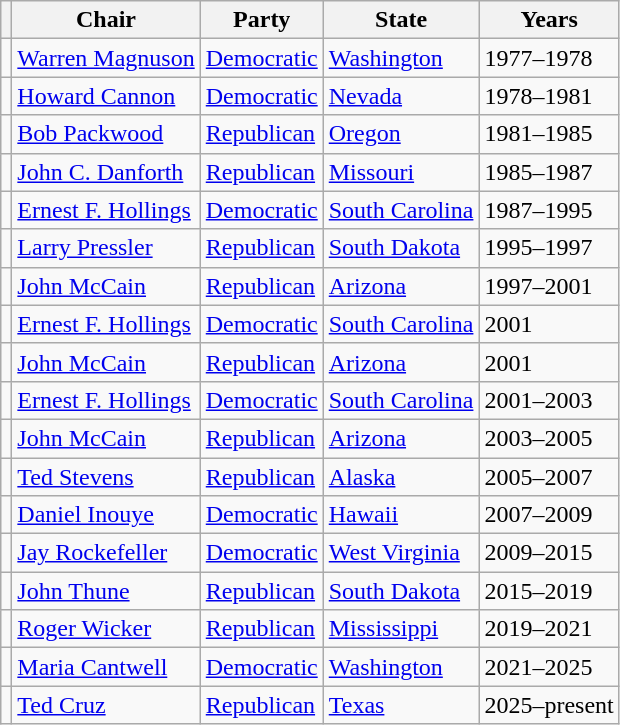<table class="wikitable">
<tr>
<th></th>
<th>Chair</th>
<th>Party</th>
<th>State</th>
<th>Years</th>
</tr>
<tr>
<td></td>
<td><a href='#'>Warren Magnuson</a></td>
<td><a href='#'>Democratic</a></td>
<td><a href='#'>Washington</a></td>
<td>1977–1978</td>
</tr>
<tr>
<td></td>
<td><a href='#'>Howard Cannon</a></td>
<td><a href='#'>Democratic</a></td>
<td><a href='#'>Nevada</a></td>
<td>1978–1981</td>
</tr>
<tr>
<td></td>
<td><a href='#'>Bob Packwood</a></td>
<td><a href='#'>Republican</a></td>
<td><a href='#'>Oregon</a></td>
<td>1981–1985</td>
</tr>
<tr>
<td></td>
<td><a href='#'>John C. Danforth</a></td>
<td><a href='#'>Republican</a></td>
<td><a href='#'>Missouri</a></td>
<td>1985–1987</td>
</tr>
<tr>
<td></td>
<td><a href='#'>Ernest F. Hollings</a></td>
<td><a href='#'>Democratic</a></td>
<td><a href='#'>South Carolina</a></td>
<td>1987–1995</td>
</tr>
<tr>
<td></td>
<td><a href='#'>Larry Pressler</a></td>
<td><a href='#'>Republican</a></td>
<td><a href='#'>South Dakota</a></td>
<td>1995–1997</td>
</tr>
<tr>
<td></td>
<td><a href='#'>John McCain</a></td>
<td><a href='#'>Republican</a></td>
<td><a href='#'>Arizona</a></td>
<td>1997–2001</td>
</tr>
<tr>
<td></td>
<td><a href='#'>Ernest F. Hollings</a></td>
<td><a href='#'>Democratic</a></td>
<td><a href='#'>South Carolina</a></td>
<td>2001</td>
</tr>
<tr>
<td></td>
<td><a href='#'>John McCain</a></td>
<td><a href='#'>Republican</a></td>
<td><a href='#'>Arizona</a></td>
<td>2001</td>
</tr>
<tr>
<td></td>
<td><a href='#'>Ernest F. Hollings</a></td>
<td><a href='#'>Democratic</a></td>
<td><a href='#'>South Carolina</a></td>
<td>2001–2003</td>
</tr>
<tr>
<td></td>
<td><a href='#'>John McCain</a></td>
<td><a href='#'>Republican</a></td>
<td><a href='#'>Arizona</a></td>
<td>2003–2005</td>
</tr>
<tr>
<td></td>
<td><a href='#'>Ted Stevens</a></td>
<td><a href='#'>Republican</a></td>
<td><a href='#'>Alaska</a></td>
<td>2005–2007</td>
</tr>
<tr>
<td></td>
<td><a href='#'>Daniel Inouye</a></td>
<td><a href='#'>Democratic</a></td>
<td><a href='#'>Hawaii</a></td>
<td>2007–2009</td>
</tr>
<tr>
<td></td>
<td><a href='#'>Jay Rockefeller</a></td>
<td><a href='#'>Democratic</a></td>
<td><a href='#'>West Virginia</a></td>
<td>2009–2015</td>
</tr>
<tr>
<td></td>
<td><a href='#'>John Thune</a></td>
<td><a href='#'>Republican</a></td>
<td><a href='#'>South Dakota</a></td>
<td>2015–2019</td>
</tr>
<tr>
<td></td>
<td><a href='#'>Roger Wicker</a></td>
<td><a href='#'>Republican</a></td>
<td><a href='#'>Mississippi</a></td>
<td>2019–2021</td>
</tr>
<tr>
<td></td>
<td><a href='#'>Maria Cantwell</a></td>
<td><a href='#'>Democratic</a></td>
<td><a href='#'>Washington</a></td>
<td>2021–2025</td>
</tr>
<tr>
<td></td>
<td><a href='#'>Ted Cruz</a></td>
<td><a href='#'>Republican</a></td>
<td><a href='#'>Texas</a></td>
<td>2025–present</td>
</tr>
</table>
